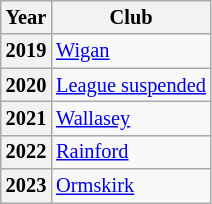<table class="wikitable" style="font-size:85%">
<tr>
<th>Year</th>
<th>Club</th>
</tr>
<tr>
<th scope="row">2019</th>
<td><a href='#'>Wigan</a></td>
</tr>
<tr>
<th scope="row">2020</th>
<td><a href='#'>League suspended</a></td>
</tr>
<tr>
<th scope="row">2021</th>
<td><a href='#'>Wallasey</a></td>
</tr>
<tr>
<th scope="row">2022</th>
<td><a href='#'>Rainford</a></td>
</tr>
<tr>
<th scope="row">2023</th>
<td><a href='#'>Ormskirk</a></td>
</tr>
</table>
